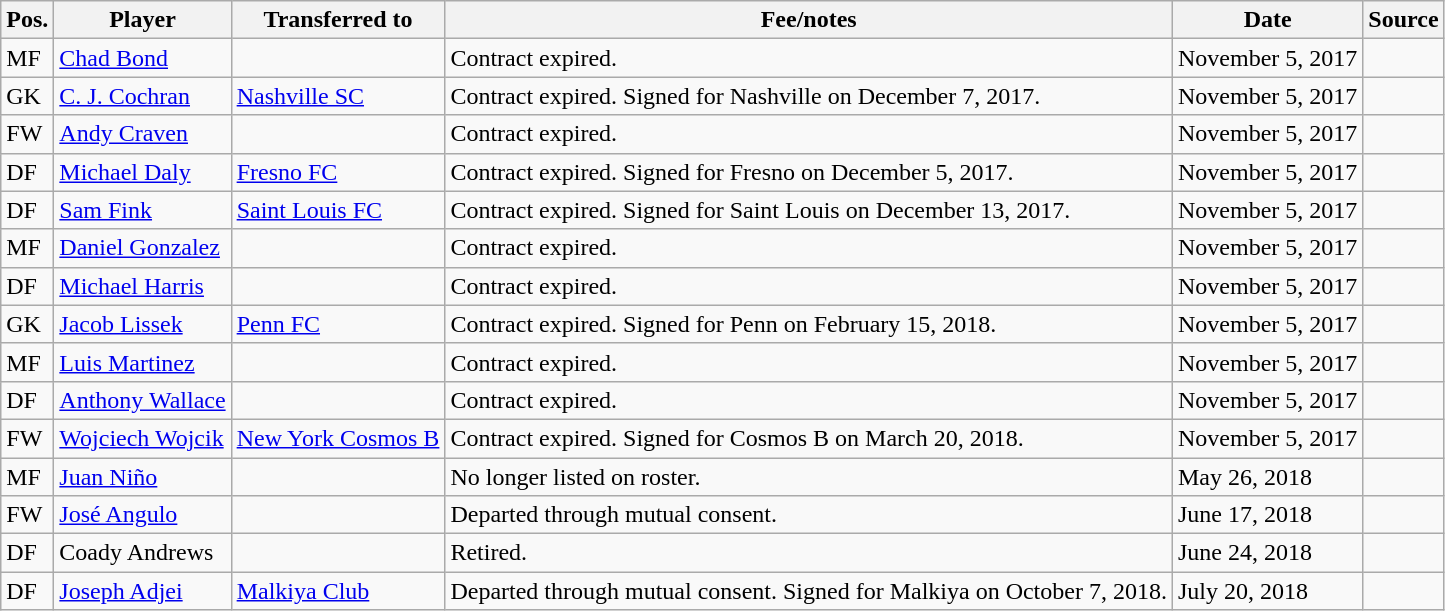<table class="wikitable sortable" style="text-align: left">
<tr>
<th><strong>Pos.</strong></th>
<th><strong>Player</strong></th>
<th><strong>Transferred to</strong></th>
<th><strong>Fee/notes</strong></th>
<th><strong>Date</strong></th>
<th><strong>Source</strong></th>
</tr>
<tr>
<td>MF</td>
<td> <a href='#'>Chad Bond</a></td>
<td></td>
<td>Contract expired.</td>
<td>November 5, 2017</td>
<td align=center></td>
</tr>
<tr>
<td>GK</td>
<td> <a href='#'>C. J. Cochran</a></td>
<td> <a href='#'>Nashville SC</a></td>
<td>Contract expired. Signed for Nashville on December 7, 2017.</td>
<td>November 5, 2017</td>
<td align=center></td>
</tr>
<tr>
<td>FW</td>
<td> <a href='#'>Andy Craven</a></td>
<td></td>
<td>Contract expired.</td>
<td>November 5, 2017</td>
<td align=center></td>
</tr>
<tr>
<td>DF</td>
<td> <a href='#'>Michael Daly</a></td>
<td> <a href='#'>Fresno FC</a></td>
<td>Contract expired. Signed for Fresno on December 5, 2017.</td>
<td>November 5, 2017</td>
<td align=center></td>
</tr>
<tr>
<td>DF</td>
<td> <a href='#'>Sam Fink</a></td>
<td> <a href='#'>Saint Louis FC</a></td>
<td>Contract expired. Signed for Saint Louis on December 13, 2017.</td>
<td>November 5, 2017</td>
<td align=center></td>
</tr>
<tr>
<td>MF</td>
<td> <a href='#'>Daniel Gonzalez</a></td>
<td></td>
<td>Contract expired.</td>
<td>November 5, 2017</td>
<td align=center></td>
</tr>
<tr>
<td>DF</td>
<td> <a href='#'>Michael Harris</a></td>
<td></td>
<td>Contract expired.</td>
<td>November 5, 2017</td>
<td align=center></td>
</tr>
<tr>
<td>GK</td>
<td> <a href='#'>Jacob Lissek</a></td>
<td> <a href='#'>Penn FC</a></td>
<td>Contract expired. Signed for Penn on February 15, 2018.</td>
<td>November 5, 2017</td>
<td align=center></td>
</tr>
<tr>
<td>MF</td>
<td> <a href='#'>Luis Martinez</a></td>
<td></td>
<td>Contract expired.</td>
<td>November 5, 2017</td>
<td align=center></td>
</tr>
<tr>
<td>DF</td>
<td> <a href='#'>Anthony Wallace</a></td>
<td></td>
<td>Contract expired.</td>
<td>November 5, 2017</td>
<td align=center></td>
</tr>
<tr>
<td>FW</td>
<td> <a href='#'>Wojciech Wojcik</a></td>
<td> <a href='#'>New York Cosmos B</a></td>
<td>Contract expired. Signed for Cosmos B on March 20, 2018.</td>
<td>November 5, 2017</td>
<td align=center></td>
</tr>
<tr>
<td>MF</td>
<td> <a href='#'>Juan Niño</a></td>
<td></td>
<td>No longer listed on roster.</td>
<td>May 26, 2018</td>
<td align=center></td>
</tr>
<tr>
<td>FW</td>
<td> <a href='#'>José Angulo</a></td>
<td></td>
<td>Departed through mutual consent.</td>
<td>June 17, 2018</td>
<td align=center></td>
</tr>
<tr>
<td>DF</td>
<td> Coady Andrews</td>
<td></td>
<td>Retired.</td>
<td>June 24, 2018</td>
<td align=center></td>
</tr>
<tr>
<td>DF</td>
<td> <a href='#'>Joseph Adjei</a></td>
<td> <a href='#'>Malkiya Club</a></td>
<td>Departed through mutual consent. Signed for Malkiya on October 7, 2018.</td>
<td>July 20, 2018</td>
<td align=center></td>
</tr>
</table>
